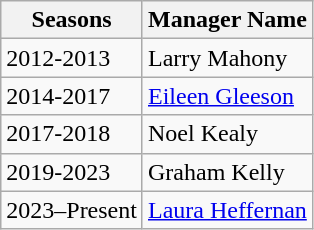<table class="wikitable">
<tr>
<th>Seasons</th>
<th>Manager Name</th>
</tr>
<tr>
<td>2012-2013</td>
<td>Larry Mahony </td>
</tr>
<tr>
<td>2014-2017</td>
<td><a href='#'>Eileen Gleeson</a></td>
</tr>
<tr>
<td>2017-2018</td>
<td>Noel Kealy </td>
</tr>
<tr>
<td>2019-2023</td>
<td>Graham Kelly </td>
</tr>
<tr>
<td>2023–Present</td>
<td><a href='#'>Laura Heffernan</a></td>
</tr>
</table>
